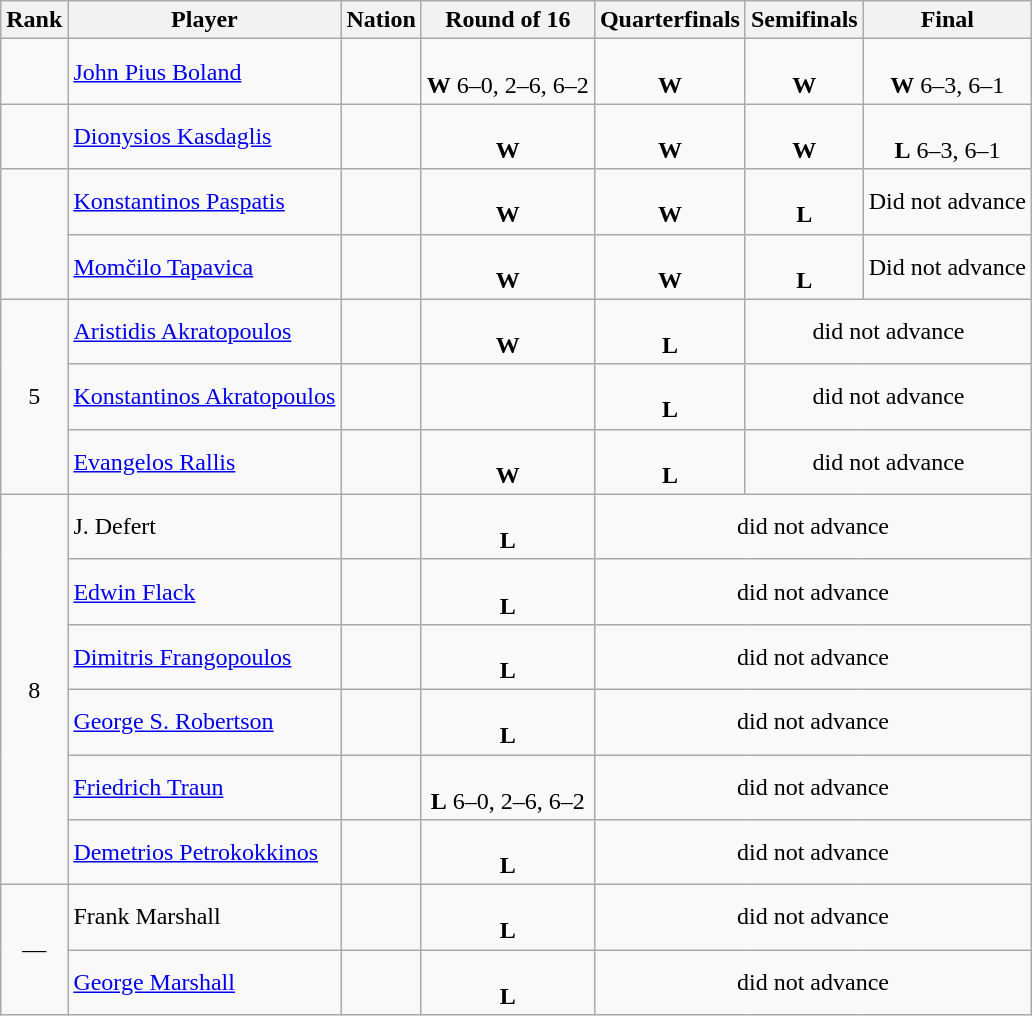<table class="wikitable sortable" style="text-align:center">
<tr>
<th>Rank</th>
<th>Player</th>
<th>Nation</th>
<th>Round of 16</th>
<th>Quarterfinals</th>
<th>Semifinals</th>
<th>Final</th>
</tr>
<tr>
<td></td>
<td align=left data-sort-value="Boland, John Pius"><a href='#'>John Pius Boland</a></td>
<td align=left></td>
<td> <br> <strong>W</strong> 6–0, 2–6, 6–2</td>
<td> <br> <strong>W</strong></td>
<td> <br> <strong>W</strong></td>
<td> <br> <strong>W</strong> 6–3, 6–1</td>
</tr>
<tr>
<td></td>
<td align=left data-sort-value="Kasdaglis, Dionysios"><a href='#'>Dionysios Kasdaglis</a></td>
<td align=left></td>
<td> <br> <strong>W</strong></td>
<td> <br> <strong>W</strong></td>
<td> <br> <strong>W</strong></td>
<td> <br> <strong>L</strong> 6–3, 6–1</td>
</tr>
<tr>
<td rowspan=2></td>
<td align=left data-sort-value="Paspatis, Konstantinos"><a href='#'>Konstantinos Paspatis</a></td>
<td align=left></td>
<td> <br> <strong>W</strong></td>
<td> <br> <strong>W</strong></td>
<td> <br> <strong>L</strong></td>
<td>Did not advance</td>
</tr>
<tr>
<td align=left data-sort-value="Tapavica, Momčilo"><a href='#'>Momčilo Tapavica</a></td>
<td align=left></td>
<td> <br> <strong>W</strong></td>
<td> <br> <strong>W</strong></td>
<td> <br> <strong>L</strong></td>
<td>Did not advance</td>
</tr>
<tr>
<td rowspan=3>5</td>
<td align=left data-sort-value="Akratopoulos, Aristidis"><a href='#'>Aristidis Akratopoulos</a></td>
<td align=left></td>
<td> <br> <strong>W</strong></td>
<td> <br> <strong>L</strong></td>
<td colspan=2>did not advance</td>
</tr>
<tr>
<td align=left data-sort-value="Akratopoulos, Konstantinos"><a href='#'>Konstantinos Akratopoulos</a></td>
<td align=left></td>
<td></td>
<td> <br> <strong>L</strong></td>
<td colspan=2>did not advance</td>
</tr>
<tr>
<td align=left data-sort-value="Rallis, Evangelos"><a href='#'>Evangelos Rallis</a></td>
<td align=left></td>
<td> <br> <strong>W</strong></td>
<td> <br> <strong>L</strong></td>
<td colspan=2>did not advance</td>
</tr>
<tr>
<td rowspan=6>8</td>
<td align=left data-sort-value="Defert, J.">J. Defert</td>
<td align=left></td>
<td> <br> <strong>L</strong></td>
<td colspan=3>did not advance</td>
</tr>
<tr>
<td align=left data-sort-value="Flack, Edwin"><a href='#'>Edwin Flack</a></td>
<td align=left></td>
<td> <br> <strong>L</strong></td>
<td colspan=3>did not advance</td>
</tr>
<tr>
<td align=left data-sort-value="Frangopoulos, Dimitris"><a href='#'>Dimitris Frangopoulos</a></td>
<td align=left></td>
<td> <br> <strong>L</strong></td>
<td colspan=3>did not advance</td>
</tr>
<tr>
<td align=left data-sort-value="Robertson, George S."><a href='#'>George S. Robertson</a></td>
<td align=left></td>
<td> <br> <strong>L</strong></td>
<td colspan=3>did not advance</td>
</tr>
<tr>
<td align=left data-sort-value="Traun, Friedrich"><a href='#'>Friedrich Traun</a></td>
<td align=left></td>
<td> <br> <strong>L</strong> 6–0, 2–6, 6–2</td>
<td colspan=3>did not advance</td>
</tr>
<tr>
<td align=left data-sort-value="Petrokokkinos, Demetrios"><a href='#'>Demetrios Petrokokkinos</a></td>
<td align=left></td>
<td> <br> <strong>L</strong></td>
<td colspan=3>did not advance</td>
</tr>
<tr>
<td rowspan=2 data-sort-value=14>—</td>
<td align=left data-sort-value="Marshall, Frank">Frank Marshall</td>
<td align=left></td>
<td> <br> <strong>L</strong> </td>
<td colspan=3>did not advance</td>
</tr>
<tr>
<td align=left data-sort-value="Marshall, George"><a href='#'>George Marshall</a></td>
<td align=left></td>
<td> <br> <strong>L</strong> </td>
<td colspan=3>did not advance</td>
</tr>
</table>
